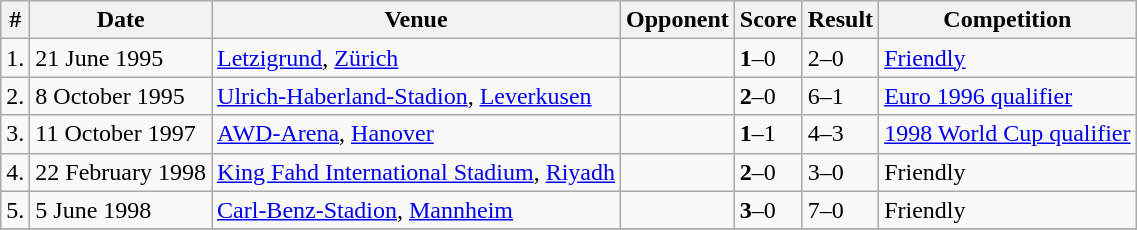<table class="wikitable" align=center>
<tr>
<th>#</th>
<th>Date</th>
<th>Venue</th>
<th>Opponent</th>
<th>Score</th>
<th>Result</th>
<th>Competition</th>
</tr>
<tr>
<td>1.</td>
<td>21 June 1995</td>
<td><a href='#'>Letzigrund</a>, <a href='#'>Zürich</a></td>
<td></td>
<td><strong>1</strong>–0</td>
<td>2–0</td>
<td><a href='#'>Friendly</a></td>
</tr>
<tr>
<td>2.</td>
<td>8 October 1995</td>
<td><a href='#'>Ulrich-Haberland-Stadion</a>, <a href='#'>Leverkusen</a></td>
<td></td>
<td><strong>2</strong>–0</td>
<td>6–1</td>
<td><a href='#'>Euro 1996 qualifier</a></td>
</tr>
<tr>
<td>3.</td>
<td>11 October 1997</td>
<td><a href='#'>AWD-Arena</a>, <a href='#'>Hanover</a></td>
<td></td>
<td><strong>1</strong>–1</td>
<td>4–3</td>
<td><a href='#'>1998 World Cup qualifier</a></td>
</tr>
<tr>
<td>4.</td>
<td>22 February 1998</td>
<td><a href='#'>King Fahd International Stadium</a>, <a href='#'>Riyadh</a></td>
<td></td>
<td><strong>2</strong>–0</td>
<td>3–0</td>
<td>Friendly</td>
</tr>
<tr>
<td>5.</td>
<td>5 June 1998</td>
<td><a href='#'>Carl-Benz-Stadion</a>, <a href='#'>Mannheim</a></td>
<td></td>
<td><strong>3</strong>–0</td>
<td>7–0</td>
<td>Friendly</td>
</tr>
<tr>
</tr>
</table>
